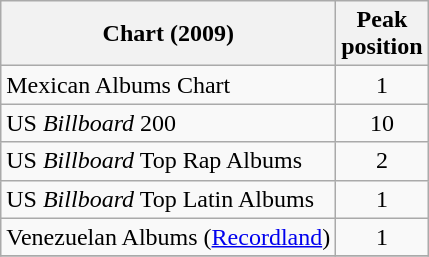<table class="wikitable">
<tr>
<th>Chart (2009)</th>
<th>Peak<br>position</th>
</tr>
<tr>
<td>Mexican Albums Chart</td>
<td style="text-align:center;">1</td>
</tr>
<tr>
<td>US <em>Billboard</em> 200</td>
<td style="text-align:center;">10</td>
</tr>
<tr>
<td>US <em>Billboard</em> Top Rap Albums</td>
<td style="text-align:center;">2</td>
</tr>
<tr>
<td>US <em>Billboard</em> Top Latin Albums</td>
<td style="text-align:center;">1</td>
</tr>
<tr>
<td>Venezuelan Albums (<a href='#'>Recordland</a>)</td>
<td style="text-align:center;">1</td>
</tr>
<tr>
</tr>
</table>
